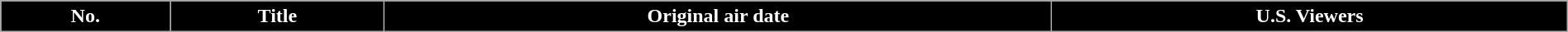<table class="wikitable plainrowheaders" style="width:100%;">
<tr>
<th scope="col" style="background-color: #000000; color: #ffffff;">No.</th>
<th scope="col" style="background-color: #000000; color: #ffffff;">Title</th>
<th scope="col" style="background-color: #000000; color: #ffffff;">Original air date</th>
<th scope="col" style="background-color: #000000; color: #ffffff;">U.S. Viewers<br>




</th>
</tr>
</table>
